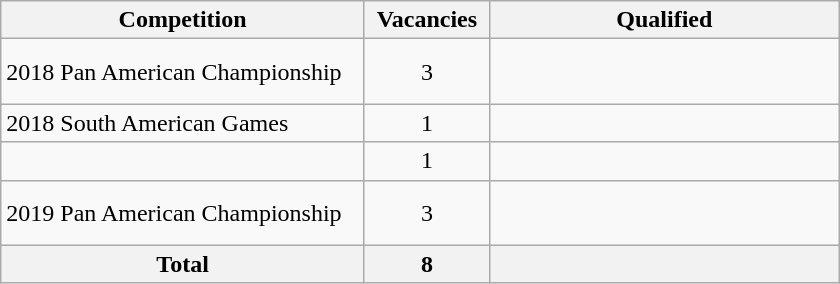<table class = "wikitable" width=560>
<tr>
<th width=300>Competition</th>
<th width=80>Vacancies</th>
<th width=300>Qualified</th>
</tr>
<tr>
<td>2018 Pan American Championship</td>
<td align="center">3</td>
<td><br><br></td>
</tr>
<tr>
<td>2018 South American Games</td>
<td align="center">1</td>
<td></td>
</tr>
<tr>
<td></td>
<td align="center">1</td>
<td></td>
</tr>
<tr>
<td>2019 Pan American Championship</td>
<td align="center">3</td>
<td><br><br></td>
</tr>
<tr>
<th>Total</th>
<th>8</th>
<th></th>
</tr>
</table>
